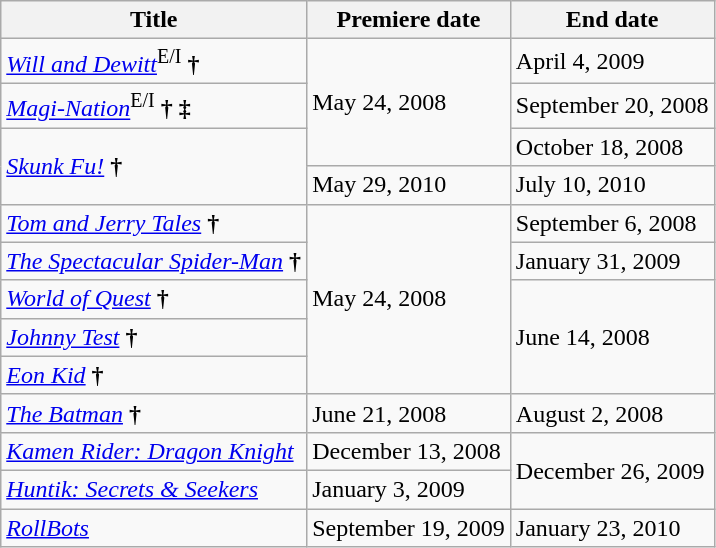<table class="wikitable sortable">
<tr>
<th>Title</th>
<th>Premiere date</th>
<th>End date</th>
</tr>
<tr>
<td><em><a href='#'>Will and Dewitt</a></em><sup>E/I</sup> <strong>†</strong></td>
<td rowspan=3>May 24, 2008</td>
<td>April 4, 2009</td>
</tr>
<tr>
<td><em><a href='#'>Magi-Nation</a></em><sup>E/I</sup> <strong>†</strong> <strong>‡</strong></td>
<td>September 20, 2008</td>
</tr>
<tr>
<td rowspan=2><em><a href='#'>Skunk Fu!</a></em> <strong>†</strong></td>
<td>October 18, 2008</td>
</tr>
<tr>
<td>May 29, 2010</td>
<td>July 10, 2010</td>
</tr>
<tr>
<td><em><a href='#'>Tom and Jerry Tales</a></em> <strong>†</strong></td>
<td rowspan=5>May 24, 2008</td>
<td>September 6, 2008</td>
</tr>
<tr>
<td><em><a href='#'>The Spectacular Spider-Man</a></em> <strong>†</strong></td>
<td>January 31, 2009</td>
</tr>
<tr>
<td><em><a href='#'>World of Quest</a></em> <strong>†</strong></td>
<td rowspan=3>June 14, 2008</td>
</tr>
<tr>
<td><em><a href='#'>Johnny Test</a></em> <strong>†</strong></td>
</tr>
<tr>
<td><em><a href='#'>Eon Kid</a></em> <strong>†</strong></td>
</tr>
<tr>
<td><em><a href='#'>The Batman</a></em> <strong>†</strong></td>
<td>June 21, 2008</td>
<td>August 2, 2008</td>
</tr>
<tr>
<td><em><a href='#'>Kamen Rider: Dragon Knight</a></em></td>
<td>December 13, 2008</td>
<td rowspan=2>December 26, 2009</td>
</tr>
<tr>
<td><em><a href='#'>Huntik: Secrets & Seekers</a></em></td>
<td>January 3, 2009</td>
</tr>
<tr>
<td><em><a href='#'>RollBots</a></em></td>
<td>September 19, 2009</td>
<td>January 23, 2010</td>
</tr>
</table>
